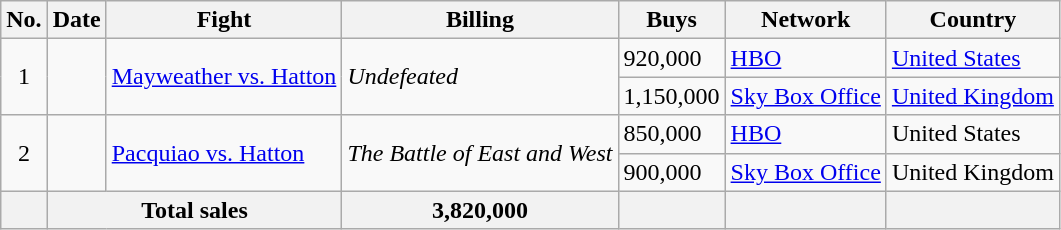<table class="wikitable">
<tr>
<th>No.</th>
<th>Date</th>
<th>Fight</th>
<th>Billing</th>
<th>Buys</th>
<th>Network</th>
<th>Country</th>
</tr>
<tr>
<td rowspan="2" style="text-align:center;">1</td>
<td rowspan="2" style="text-align:center;"></td>
<td rowspan="2"><a href='#'>Mayweather vs. Hatton</a></td>
<td rowspan="2"><em>Undefeated</em></td>
<td>920,000</td>
<td><a href='#'>HBO</a></td>
<td><a href='#'>United States</a></td>
</tr>
<tr>
<td>1,150,000</td>
<td><a href='#'>Sky Box Office</a></td>
<td><a href='#'>United Kingdom</a></td>
</tr>
<tr>
<td rowspan="2" style="text-align:center;">2</td>
<td rowspan="2" style="text-align:center;"></td>
<td rowspan="2"><a href='#'>Pacquiao vs. Hatton</a></td>
<td rowspan="2"><em>The Battle of East and West</em></td>
<td>850,000</td>
<td><a href='#'>HBO</a></td>
<td>United States</td>
</tr>
<tr>
<td>900,000</td>
<td><a href='#'>Sky Box Office</a></td>
<td>United Kingdom</td>
</tr>
<tr>
<th></th>
<th colspan="2">Total sales</th>
<th>3,820,000</th>
<th></th>
<th></th>
<th></th>
</tr>
</table>
